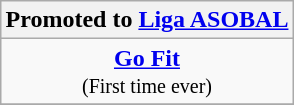<table class="wikitable" style="text-align: center; margin: 0 auto;">
<tr>
<th colspan="2">Promoted to <a href='#'>Liga ASOBAL</a></th>
</tr>
<tr>
<td><strong><a href='#'>Go Fit</a></strong><br><small>(First time ever)</small></td>
</tr>
<tr>
</tr>
</table>
